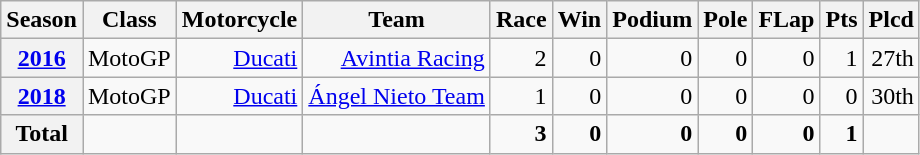<table class="wikitable" style=text-align:right>
<tr>
<th>Season</th>
<th>Class</th>
<th>Motorcycle</th>
<th>Team</th>
<th>Race</th>
<th>Win</th>
<th>Podium</th>
<th>Pole</th>
<th>FLap</th>
<th>Pts</th>
<th>Plcd</th>
</tr>
<tr>
<th><a href='#'>2016</a></th>
<td>MotoGP</td>
<td><a href='#'>Ducati</a></td>
<td><a href='#'>Avintia Racing</a></td>
<td>2</td>
<td>0</td>
<td>0</td>
<td>0</td>
<td>0</td>
<td>1</td>
<td>27th</td>
</tr>
<tr>
<th><a href='#'>2018</a></th>
<td>MotoGP</td>
<td><a href='#'>Ducati</a></td>
<td><a href='#'>Ángel Nieto Team</a></td>
<td>1</td>
<td>0</td>
<td>0</td>
<td>0</td>
<td>0</td>
<td>0</td>
<td>30th</td>
</tr>
<tr>
<th>Total</th>
<td></td>
<td></td>
<td></td>
<td><strong>3</strong></td>
<td><strong>0</strong></td>
<td><strong>0</strong></td>
<td><strong>0</strong></td>
<td><strong>0</strong></td>
<td><strong>1</strong></td>
<td></td>
</tr>
</table>
